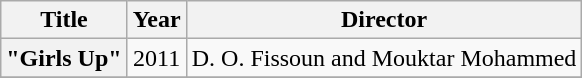<table class="wikitable plainrowheaders" style="text-align:center;">
<tr>
<th scope="col">Title</th>
<th scope="col">Year</th>
<th scope="col">Director</th>
</tr>
<tr>
<th scope="row">"Girls Up"</th>
<td>2011</td>
<td>D. O. Fissoun and Mouktar Mohammed</td>
</tr>
<tr>
</tr>
</table>
